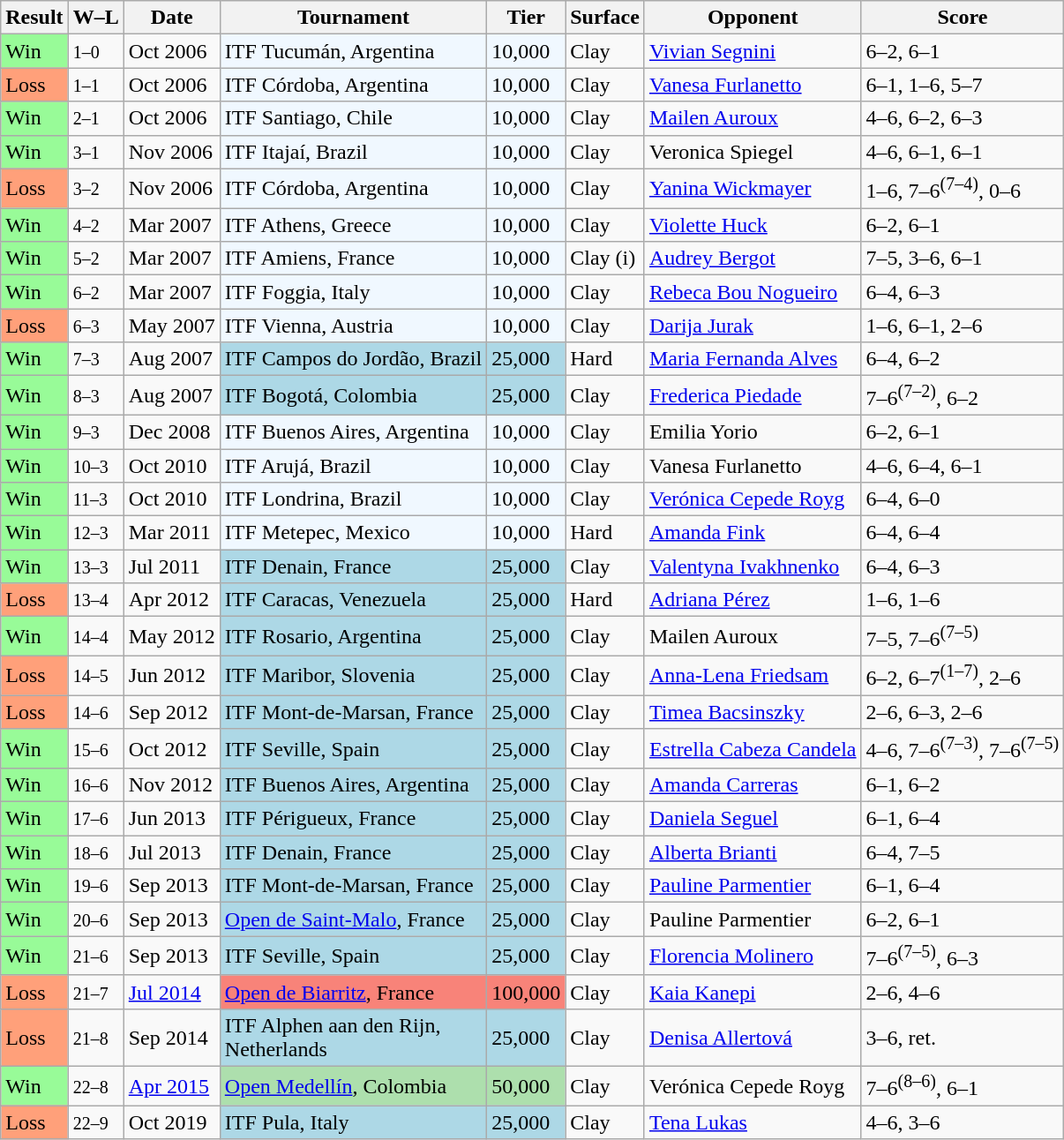<table class="sortable wikitable">
<tr>
<th>Result</th>
<th class="unsortable">W–L</th>
<th>Date</th>
<th>Tournament</th>
<th>Tier</th>
<th>Surface</th>
<th>Opponent</th>
<th class="unsortable">Score</th>
</tr>
<tr>
<td bgcolor="98FB98">Win</td>
<td><small>1–0</small></td>
<td>Oct 2006</td>
<td style="background:#f0f8ff;">ITF Tucumán, Argentina</td>
<td style="background:#f0f8ff;">10,000</td>
<td>Clay</td>
<td> <a href='#'>Vivian Segnini</a></td>
<td>6–2, 6–1</td>
</tr>
<tr>
<td bgcolor="FFA07A">Loss</td>
<td><small>1–1</small></td>
<td>Oct 2006</td>
<td style="background:#f0f8ff;">ITF Córdoba, Argentina</td>
<td style="background:#f0f8ff;">10,000</td>
<td>Clay</td>
<td> <a href='#'>Vanesa Furlanetto</a></td>
<td>6–1, 1–6, 5–7</td>
</tr>
<tr>
<td bgcolor="98FB98">Win</td>
<td><small>2–1</small></td>
<td>Oct 2006</td>
<td style="background:#f0f8ff;">ITF Santiago, Chile</td>
<td style="background:#f0f8ff;">10,000</td>
<td>Clay</td>
<td> <a href='#'>Mailen Auroux</a></td>
<td>4–6, 6–2, 6–3</td>
</tr>
<tr>
<td bgcolor="98FB98">Win</td>
<td><small>3–1</small></td>
<td>Nov 2006</td>
<td style="background:#f0f8ff;">ITF Itajaí, Brazil</td>
<td style="background:#f0f8ff;">10,000</td>
<td>Clay</td>
<td> Veronica Spiegel</td>
<td>4–6, 6–1, 6–1</td>
</tr>
<tr>
<td bgcolor="FFA07A">Loss</td>
<td><small>3–2</small></td>
<td>Nov 2006</td>
<td style="background:#f0f8ff;">ITF Córdoba, Argentina</td>
<td style="background:#f0f8ff;">10,000</td>
<td>Clay</td>
<td> <a href='#'>Yanina Wickmayer</a></td>
<td>1–6, 7–6<sup>(7–4)</sup>, 0–6</td>
</tr>
<tr>
<td bgcolor="98FB98">Win</td>
<td><small>4–2</small></td>
<td>Mar 2007</td>
<td style="background:#f0f8ff;">ITF Athens, Greece</td>
<td style="background:#f0f8ff;">10,000</td>
<td>Clay</td>
<td> <a href='#'>Violette Huck</a></td>
<td>6–2, 6–1</td>
</tr>
<tr>
<td bgcolor="98FB98">Win</td>
<td><small>5–2</small></td>
<td>Mar 2007</td>
<td style="background:#f0f8ff;">ITF Amiens, France</td>
<td style="background:#f0f8ff;">10,000</td>
<td>Clay (i)</td>
<td> <a href='#'>Audrey Bergot</a></td>
<td>7–5, 3–6, 6–1</td>
</tr>
<tr>
<td bgcolor="98FB98">Win</td>
<td><small>6–2</small></td>
<td>Mar 2007</td>
<td style="background:#f0f8ff;">ITF Foggia, Italy</td>
<td style="background:#f0f8ff;">10,000</td>
<td>Clay</td>
<td> <a href='#'>Rebeca Bou Nogueiro</a></td>
<td>6–4, 6–3</td>
</tr>
<tr>
<td bgcolor="FFA07A">Loss</td>
<td><small>6–3</small></td>
<td>May 2007</td>
<td style="background:#f0f8ff;">ITF Vienna, Austria</td>
<td style="background:#f0f8ff;">10,000</td>
<td>Clay</td>
<td> <a href='#'>Darija Jurak</a></td>
<td>1–6, 6–1, 2–6</td>
</tr>
<tr>
<td bgcolor="98FB98">Win</td>
<td><small>7–3</small></td>
<td>Aug 2007</td>
<td style="background:lightblue;">ITF Campos do Jordão, Brazil</td>
<td style="background:lightblue;">25,000</td>
<td>Hard</td>
<td> <a href='#'>Maria Fernanda Alves</a></td>
<td>6–4, 6–2</td>
</tr>
<tr>
<td bgcolor="98FB98">Win</td>
<td><small>8–3</small></td>
<td>Aug 2007</td>
<td style="background:lightblue;">ITF Bogotá, Colombia</td>
<td style="background:lightblue;">25,000</td>
<td>Clay</td>
<td> <a href='#'>Frederica Piedade</a></td>
<td>7–6<sup>(7–2)</sup>, 6–2</td>
</tr>
<tr>
<td bgcolor="98FB98">Win</td>
<td><small>9–3</small></td>
<td>Dec 2008</td>
<td style="background:#f0f8ff;">ITF Buenos Aires, Argentina</td>
<td style="background:#f0f8ff;">10,000</td>
<td>Clay</td>
<td> Emilia Yorio</td>
<td>6–2, 6–1</td>
</tr>
<tr>
<td bgcolor="98FB98">Win</td>
<td><small>10–3</small></td>
<td>Oct 2010</td>
<td style="background:#f0f8ff;">ITF Arujá, Brazil</td>
<td style="background:#f0f8ff;">10,000</td>
<td>Clay</td>
<td> Vanesa Furlanetto</td>
<td>4–6, 6–4, 6–1</td>
</tr>
<tr>
<td bgcolor="98FB98">Win</td>
<td><small>11–3</small></td>
<td>Oct 2010</td>
<td style="background:#f0f8ff;">ITF Londrina, Brazil</td>
<td style="background:#f0f8ff;">10,000</td>
<td>Clay</td>
<td> <a href='#'>Verónica Cepede Royg</a></td>
<td>6–4, 6–0</td>
</tr>
<tr>
<td bgcolor="98FB98">Win</td>
<td><small>12–3</small></td>
<td>Mar 2011</td>
<td style="background:#f0f8ff;">ITF Metepec, Mexico</td>
<td style="background:#f0f8ff;">10,000</td>
<td>Hard</td>
<td> <a href='#'>Amanda Fink</a></td>
<td>6–4, 6–4</td>
</tr>
<tr>
<td bgcolor="98FB98">Win</td>
<td><small>13–3</small></td>
<td>Jul 2011</td>
<td style="background:lightblue;">ITF Denain, France</td>
<td style="background:lightblue;">25,000</td>
<td>Clay</td>
<td> <a href='#'>Valentyna Ivakhnenko</a></td>
<td>6–4, 6–3</td>
</tr>
<tr>
<td bgcolor="FFA07A">Loss</td>
<td><small>13–4</small></td>
<td>Apr 2012</td>
<td style="background:lightblue;">ITF Caracas, Venezuela</td>
<td style="background:lightblue;">25,000</td>
<td>Hard</td>
<td> <a href='#'>Adriana Pérez</a></td>
<td>1–6, 1–6</td>
</tr>
<tr>
<td bgcolor="98FB98">Win</td>
<td><small>14–4</small></td>
<td>May 2012</td>
<td style="background:lightblue;">ITF Rosario, Argentina</td>
<td style="background:lightblue;">25,000</td>
<td>Clay</td>
<td> Mailen Auroux</td>
<td>7–5, 7–6<sup>(7–5)</sup></td>
</tr>
<tr>
<td bgcolor="FFA07A">Loss</td>
<td><small>14–5</small></td>
<td>Jun 2012</td>
<td style="background:lightblue;">ITF Maribor, Slovenia</td>
<td style="background:lightblue;">25,000</td>
<td>Clay</td>
<td> <a href='#'>Anna-Lena Friedsam</a></td>
<td>6–2, 6–7<sup>(1–7)</sup>, 2–6</td>
</tr>
<tr>
<td bgcolor="FFA07A">Loss</td>
<td><small>14–6</small></td>
<td>Sep 2012</td>
<td style="background:lightblue;">ITF Mont-de-Marsan, France</td>
<td style="background:lightblue;">25,000</td>
<td>Clay</td>
<td> <a href='#'>Timea Bacsinszky</a></td>
<td>2–6, 6–3, 2–6</td>
</tr>
<tr>
<td bgcolor="98FB98">Win</td>
<td><small>15–6</small></td>
<td>Oct 2012</td>
<td style="background:lightblue;">ITF Seville, Spain</td>
<td style="background:lightblue;">25,000</td>
<td>Clay</td>
<td> <a href='#'>Estrella Cabeza Candela</a></td>
<td>4–6, 7–6<sup>(7–3)</sup>, 7–6<sup>(7–5)</sup></td>
</tr>
<tr>
<td bgcolor="98FB98">Win</td>
<td><small>16–6</small></td>
<td>Nov 2012</td>
<td style="background:lightblue;">ITF Buenos Aires, Argentina</td>
<td style="background:lightblue;">25,000</td>
<td>Clay</td>
<td> <a href='#'>Amanda Carreras</a></td>
<td>6–1, 6–2</td>
</tr>
<tr>
<td bgcolor="98FB98">Win</td>
<td><small>17–6</small></td>
<td>Jun 2013</td>
<td style="background:lightblue;">ITF Périgueux, France</td>
<td style="background:lightblue;">25,000</td>
<td>Clay</td>
<td> <a href='#'>Daniela Seguel</a></td>
<td>6–1, 6–4</td>
</tr>
<tr>
<td bgcolor="98FB98">Win</td>
<td><small>18–6</small></td>
<td>Jul 2013</td>
<td style="background:lightblue;">ITF Denain, France</td>
<td style="background:lightblue;">25,000</td>
<td>Clay</td>
<td> <a href='#'>Alberta Brianti</a></td>
<td>6–4, 7–5</td>
</tr>
<tr>
<td bgcolor="98FB98">Win</td>
<td><small>19–6</small></td>
<td>Sep 2013</td>
<td style="background:lightblue;">ITF Mont-de-Marsan, France</td>
<td style="background:lightblue;">25,000</td>
<td>Clay</td>
<td> <a href='#'>Pauline Parmentier</a></td>
<td>6–1, 6–4</td>
</tr>
<tr>
<td bgcolor="98FB98">Win</td>
<td><small>20–6</small></td>
<td>Sep 2013</td>
<td style="background:lightblue;"><a href='#'>Open de Saint-Malo</a>, France</td>
<td style="background:lightblue;">25,000</td>
<td>Clay</td>
<td> Pauline Parmentier</td>
<td>6–2, 6–1</td>
</tr>
<tr>
<td bgcolor="98FB98">Win</td>
<td><small>21–6</small></td>
<td>Sep 2013</td>
<td style="background:lightblue;">ITF Seville, Spain</td>
<td style="background:lightblue;">25,000</td>
<td>Clay</td>
<td> <a href='#'>Florencia Molinero</a></td>
<td>7–6<sup>(7–5)</sup>, 6–3</td>
</tr>
<tr>
<td bgcolor="FFA07A">Loss</td>
<td><small>21–7</small></td>
<td><a href='#'>Jul 2014</a></td>
<td style="background:#f88379;"><a href='#'>Open de Biarritz</a>, France</td>
<td style="background:#f88379;">100,000</td>
<td>Clay</td>
<td> <a href='#'>Kaia Kanepi</a></td>
<td>2–6, 4–6</td>
</tr>
<tr>
<td bgcolor="FFA07A">Loss</td>
<td><small>21–8</small></td>
<td>Sep 2014</td>
<td style="background:lightblue;">ITF Alphen aan den Rijn, <br>Netherlands</td>
<td style="background:lightblue;">25,000</td>
<td>Clay</td>
<td> <a href='#'>Denisa Allertová</a></td>
<td>3–6, ret.</td>
</tr>
<tr>
<td bgcolor="98FB98">Win</td>
<td><small>22–8</small></td>
<td><a href='#'>Apr 2015</a></td>
<td style="background:#addfad;"><a href='#'>Open Medellín</a>, Colombia</td>
<td style="background:#addfad;">50,000</td>
<td>Clay</td>
<td> Verónica Cepede Royg</td>
<td>7–6<sup>(8–6)</sup>, 6–1</td>
</tr>
<tr>
<td bgcolor="FFA07A">Loss</td>
<td><small>22–9</small></td>
<td>Oct 2019</td>
<td style="background:lightblue;">ITF Pula, Italy</td>
<td style="background:lightblue;">25,000</td>
<td>Clay</td>
<td> <a href='#'>Tena Lukas</a></td>
<td>4–6, 3–6</td>
</tr>
</table>
